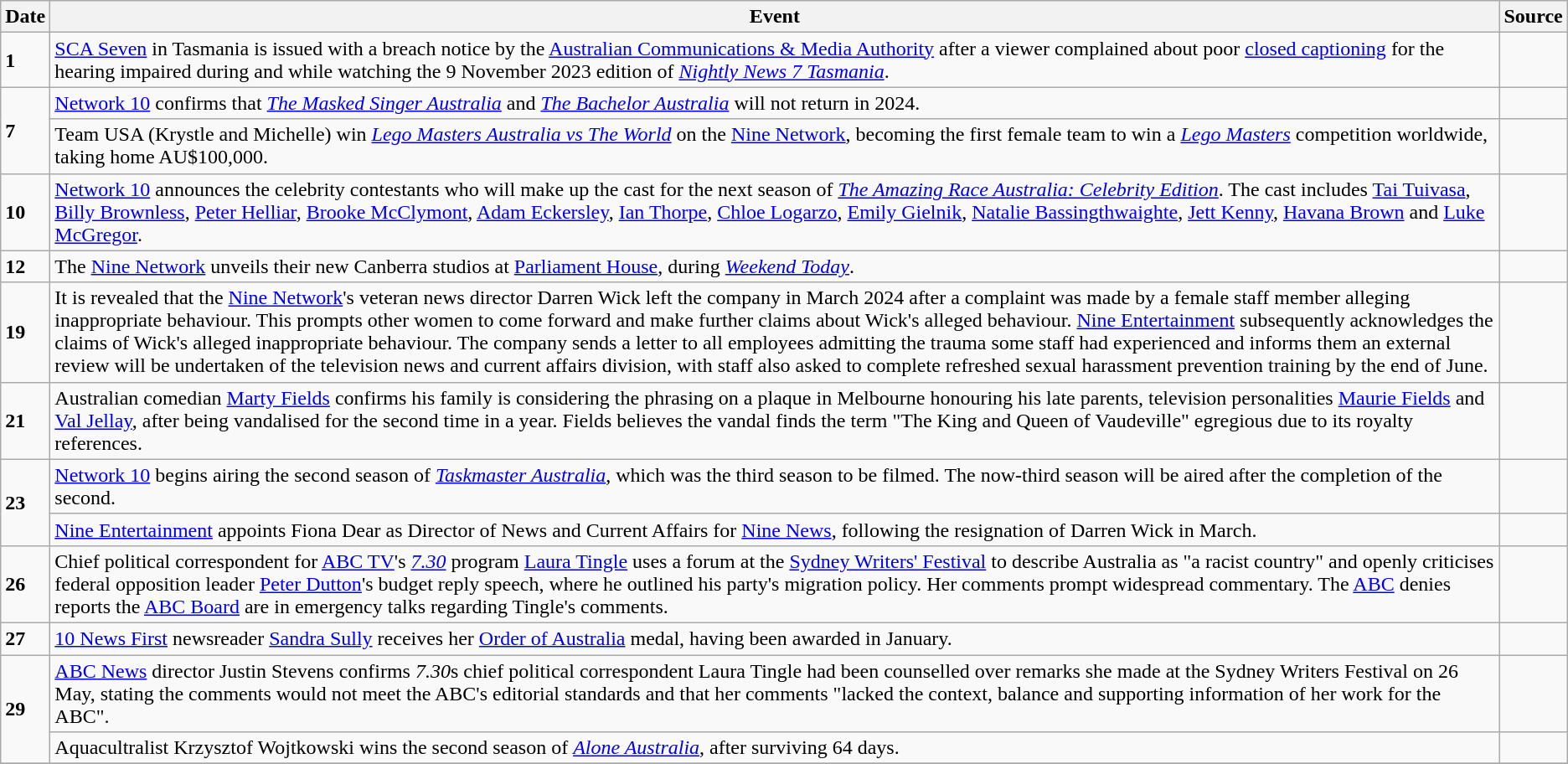<table class="wikitable">
<tr>
<th>Date</th>
<th>Event</th>
<th>Source</th>
</tr>
<tr>
<td><strong>1</strong></td>
<td><a href='#'>SCA Seven</a> in Tasmania is issued with a breach notice by the <a href='#'>Australian Communications & Media Authority</a> after a viewer complained about poor <a href='#'>closed captioning</a> for the hearing impaired during and while watching the 9 November 2023 edition of <em><a href='#'>Nightly News 7 Tasmania</a></em>.</td>
<td></td>
</tr>
<tr>
<td rowspan=2><strong>7</strong></td>
<td><a href='#'>Network 10</a> confirms that <em><a href='#'>The Masked Singer Australia</a></em> and <em><a href='#'>The Bachelor Australia</a></em> will not return in 2024.</td>
<td></td>
</tr>
<tr>
<td>Team USA (Krystle and Michelle) win <em><a href='#'>Lego Masters Australia vs The World</a></em> on the <a href='#'>Nine Network</a>, becoming the first female team to win a <em><a href='#'>Lego Masters</a></em> competition worldwide, taking home AU$100,000.</td>
<td></td>
</tr>
<tr>
<td><strong>10</strong></td>
<td><a href='#'>Network 10</a> announces the celebrity contestants who will make up the cast for the next season of <em><a href='#'>The Amazing Race Australia: Celebrity Edition</a></em>. The cast includes <a href='#'>Tai Tuivasa</a>, <a href='#'>Billy Brownless</a>, <a href='#'>Peter Helliar</a>, <a href='#'>Brooke McClymont</a>, <a href='#'>Adam Eckersley</a>, <a href='#'>Ian Thorpe</a>, <a href='#'>Chloe Logarzo</a>, <a href='#'>Emily Gielnik</a>, <a href='#'>Natalie Bassingthwaighte</a>, <a href='#'>Jett Kenny</a>, <a href='#'>Havana Brown</a> and <a href='#'>Luke McGregor</a>.</td>
<td></td>
</tr>
<tr>
<td><strong>12</strong></td>
<td>The <a href='#'>Nine Network</a> unveils their new Canberra studios at <a href='#'>Parliament House</a>, during <em><a href='#'>Weekend Today</a></em>.</td>
<td></td>
</tr>
<tr>
<td><strong>19</strong></td>
<td>It is revealed that the <a href='#'>Nine Network</a>'s veteran news director Darren Wick left the company in March 2024 after a complaint was made by a female staff member alleging inappropriate behaviour. This prompts other women to come forward and make further claims about Wick's alleged behaviour. <a href='#'>Nine Entertainment</a> subsequently acknowledges the claims of Wick's alleged inappropriate behaviour. The company sends a letter to all employees admitting the trauma some staff had experienced and informs them an external review will be undertaken of the television news and current affairs division, with staff also asked to complete refreshed sexual harassment prevention training by the end of June.</td>
<td></td>
</tr>
<tr>
<td><strong>21</strong></td>
<td>Australian comedian <a href='#'>Marty Fields</a> confirms his family is considering the phrasing on a plaque in Melbourne honouring his late parents, television personalities <a href='#'>Maurie Fields</a> and <a href='#'>Val Jellay</a>, after being vandalised for the second time in a year. Fields believes the vandal finds the term "The King and Queen of Vaudeville" egregious due to its royalty references.</td>
<td></td>
</tr>
<tr>
<td rowspan=2><strong>23</strong></td>
<td><a href='#'>Network 10</a> begins airing the second season of <em><a href='#'>Taskmaster Australia</a></em>, which was the third season to be filmed. The now-third season will be aired after the completion of the second.</td>
<td></td>
</tr>
<tr>
<td><a href='#'>Nine Entertainment</a> appoints Fiona Dear as Director of News and Current Affairs for <a href='#'>Nine News</a>, following the resignation of Darren Wick in March.</td>
<td></td>
</tr>
<tr>
<td><strong>26</strong></td>
<td>Chief political correspondent for <a href='#'>ABC TV</a>'s <em><a href='#'>7.30</a></em> program <a href='#'>Laura Tingle</a> uses a forum at the <a href='#'>Sydney Writers' Festival</a> to describe Australia as "a racist country" and openly criticises federal opposition leader <a href='#'>Peter Dutton</a>'s budget reply speech, where he outlined his party's migration policy. Her comments prompt widespread commentary. The <a href='#'>ABC</a> denies reports the <a href='#'>ABC Board</a> are in emergency talks regarding Tingle's comments.</td>
<td></td>
</tr>
<tr>
<td><strong>27</strong></td>
<td><a href='#'>10 News First</a> newsreader <a href='#'>Sandra Sully</a> receives her <a href='#'>Order of Australia</a> medal, having been awarded in January.</td>
<td></td>
</tr>
<tr>
<td rowspan=2><strong>29</strong></td>
<td><a href='#'>ABC News</a> director Justin Stevens confirms <em>7.30</em>s chief political correspondent Laura Tingle had been counselled over remarks she made at the Sydney Writers Festival on 26 May, stating the comments would not meet the ABC's editorial standards and that her comments "lacked the context, balance and supporting information of her work for the ABC".</td>
<td></td>
</tr>
<tr>
<td>Aquacultralist Krzysztof Wojtkowski wins the second season of <em><a href='#'>Alone Australia</a></em>, after surviving 64 days.</td>
<td></td>
</tr>
<tr>
</tr>
</table>
